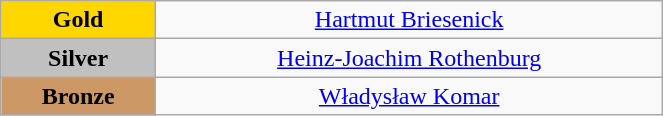<table class="wikitable" style="text-align:center; " width="35%">
<tr>
<td bgcolor="gold"><strong>Gold</strong></td>
<td><a href='#'>Hartmut Briesenick</a><br>  <small><em></em></small></td>
</tr>
<tr>
<td bgcolor="silver"><strong>Silver</strong></td>
<td><a href='#'>Heinz-Joachim Rothenburg</a><br>  <small><em></em></small></td>
</tr>
<tr>
<td bgcolor="CC9966"><strong>Bronze</strong></td>
<td><a href='#'>Władysław Komar</a><br>  <small><em></em></small></td>
</tr>
</table>
